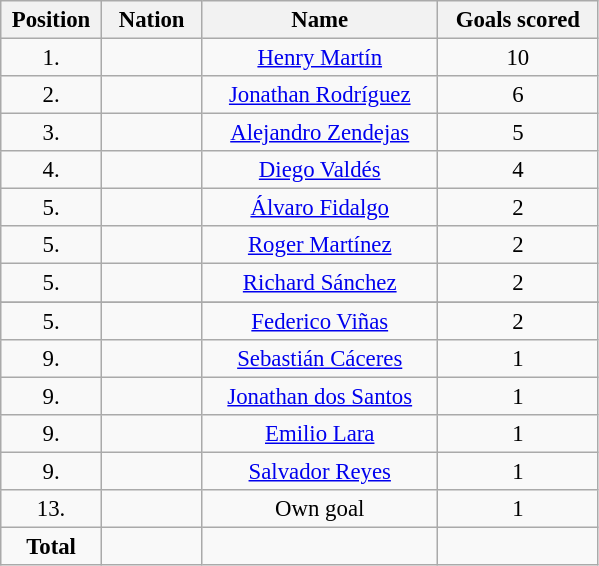<table class="wikitable" style="font-size: 95%; text-align: center;">
<tr>
<th width=60>Position</th>
<th width=60>Nation</th>
<th width=150>Name</th>
<th width=100>Goals scored</th>
</tr>
<tr>
<td>1.</td>
<td></td>
<td><a href='#'>Henry Martín</a></td>
<td>10</td>
</tr>
<tr>
<td>2.</td>
<td></td>
<td><a href='#'>Jonathan Rodríguez</a></td>
<td>6</td>
</tr>
<tr>
<td>3.</td>
<td></td>
<td><a href='#'>Alejandro Zendejas</a></td>
<td>5</td>
</tr>
<tr>
<td>4.</td>
<td></td>
<td><a href='#'>Diego Valdés</a></td>
<td>4</td>
</tr>
<tr>
<td>5.</td>
<td></td>
<td><a href='#'>Álvaro Fidalgo</a></td>
<td>2</td>
</tr>
<tr>
<td>5.</td>
<td></td>
<td><a href='#'>Roger Martínez</a></td>
<td>2</td>
</tr>
<tr>
<td>5.</td>
<td></td>
<td><a href='#'>Richard Sánchez</a></td>
<td>2</td>
</tr>
<tr>
</tr>
<tr>
<td>5.</td>
<td></td>
<td><a href='#'>Federico Viñas</a></td>
<td>2</td>
</tr>
<tr>
<td>9.</td>
<td></td>
<td><a href='#'>Sebastián Cáceres</a></td>
<td>1</td>
</tr>
<tr>
<td>9.</td>
<td></td>
<td><a href='#'>Jonathan dos Santos</a></td>
<td>1</td>
</tr>
<tr>
<td>9.</td>
<td></td>
<td><a href='#'>Emilio Lara</a></td>
<td>1</td>
</tr>
<tr>
<td>9.</td>
<td></td>
<td><a href='#'>Salvador Reyes</a></td>
<td>1</td>
</tr>
<tr>
<td>13.</td>
<td></td>
<td>Own goal</td>
<td>1</td>
</tr>
<tr>
<td><strong>Total</strong></td>
<td></td>
<td></td>
<td></td>
</tr>
</table>
